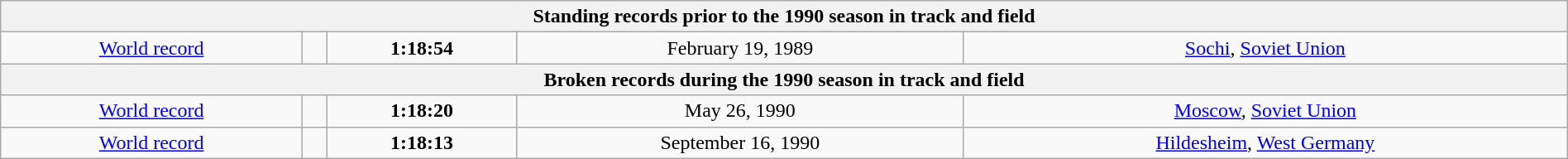<table class="wikitable" style="text-align:center; width:100%">
<tr>
<th colspan="5">Standing records prior to the 1990 season in track and field</th>
</tr>
<tr>
<td><a href='#'>World record</a></td>
<td></td>
<td><strong>1:18:54</strong></td>
<td>February 19, 1989</td>
<td> <a href='#'>Sochi</a>, <a href='#'>Soviet Union</a></td>
</tr>
<tr>
<th colspan="5">Broken records during the 1990 season in track and field</th>
</tr>
<tr>
<td><a href='#'>World record</a></td>
<td></td>
<td><strong>1:18:20</strong></td>
<td>May 26, 1990</td>
<td> <a href='#'>Moscow</a>, <a href='#'>Soviet Union</a></td>
</tr>
<tr>
<td><a href='#'>World record</a></td>
<td></td>
<td><strong>1:18:13</strong></td>
<td>September 16, 1990</td>
<td> <a href='#'>Hildesheim</a>, <a href='#'>West Germany</a></td>
</tr>
</table>
